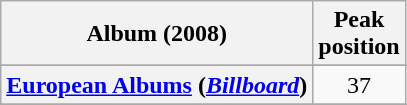<table class="wikitable sortable plainrowheaders" style="text-align:center">
<tr>
<th scope="col">Album (2008)</th>
<th scope="col">Peak<br>position</th>
</tr>
<tr>
</tr>
<tr>
<th scope="row"><a href='#'>European Albums</a> (<em><a href='#'>Billboard</a></em>)</th>
<td>37</td>
</tr>
<tr>
</tr>
<tr>
</tr>
<tr>
</tr>
</table>
